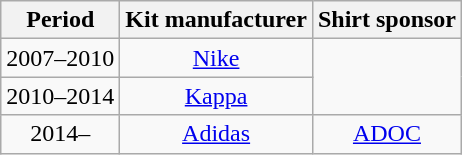<table class="wikitable" style="text-align:center">
<tr>
<th>Period</th>
<th>Kit manufacturer</th>
<th>Shirt sponsor</th>
</tr>
<tr>
<td>2007–2010</td>
<td><a href='#'>Nike</a></td>
<td rowspan=2></td>
</tr>
<tr>
<td>2010–2014</td>
<td><a href='#'>Kappa</a></td>
</tr>
<tr>
<td>2014–</td>
<td><a href='#'>Adidas</a></td>
<td><a href='#'>ADOC</a></td>
</tr>
</table>
